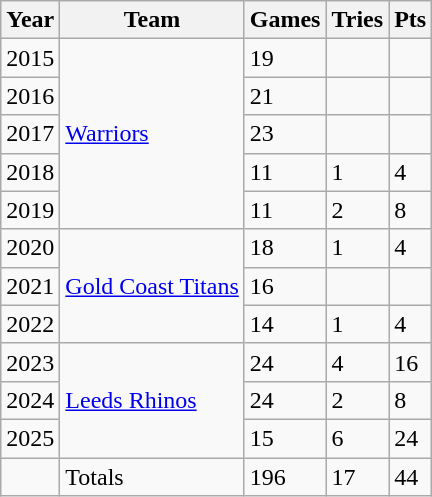<table class="wikitable">
<tr>
<th>Year</th>
<th>Team</th>
<th>Games</th>
<th>Tries</th>
<th>Pts</th>
</tr>
<tr>
<td>2015</td>
<td rowspan="5"> <a href='#'>Warriors</a></td>
<td>19</td>
<td></td>
<td></td>
</tr>
<tr>
<td>2016</td>
<td>21</td>
<td></td>
<td></td>
</tr>
<tr>
<td>2017</td>
<td>23</td>
<td></td>
<td></td>
</tr>
<tr>
<td>2018</td>
<td>11</td>
<td>1</td>
<td>4</td>
</tr>
<tr>
<td>2019</td>
<td>11</td>
<td>2</td>
<td>8</td>
</tr>
<tr>
<td>2020</td>
<td rowspan="3"> <a href='#'>Gold Coast Titans</a></td>
<td>18</td>
<td>1</td>
<td>4</td>
</tr>
<tr>
<td>2021</td>
<td>16</td>
<td></td>
<td></td>
</tr>
<tr>
<td>2022</td>
<td>14</td>
<td>1</td>
<td>4</td>
</tr>
<tr>
<td>2023</td>
<td rowspan="3"> <a href='#'>Leeds Rhinos</a></td>
<td>24</td>
<td>4</td>
<td>16</td>
</tr>
<tr>
<td>2024</td>
<td>24</td>
<td>2</td>
<td>8</td>
</tr>
<tr>
<td>2025</td>
<td>15</td>
<td>6</td>
<td>24</td>
</tr>
<tr>
<td></td>
<td>Totals</td>
<td>196</td>
<td>17</td>
<td>44</td>
</tr>
</table>
